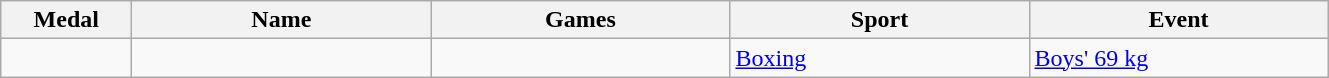<table class="wikitable sortable">
<tr>
<th style="width:5em">Medal</th>
<th style="width:12em">Name</th>
<th style="width:12em">Games</th>
<th style="width:12em">Sport</th>
<th style="width:12em">Event</th>
</tr>
<tr>
<td></td>
<td></td>
<td></td>
<td> <a href='#'>Boxing</a></td>
<td><a href='#'>Boys' 69 kg</a></td>
</tr>
</table>
